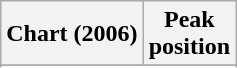<table class="wikitable sortable plainrowheaders" style="text-align:center">
<tr>
<th scope="col">Chart (2006)</th>
<th scope="col">Peak<br>position</th>
</tr>
<tr>
</tr>
<tr>
</tr>
<tr>
</tr>
</table>
